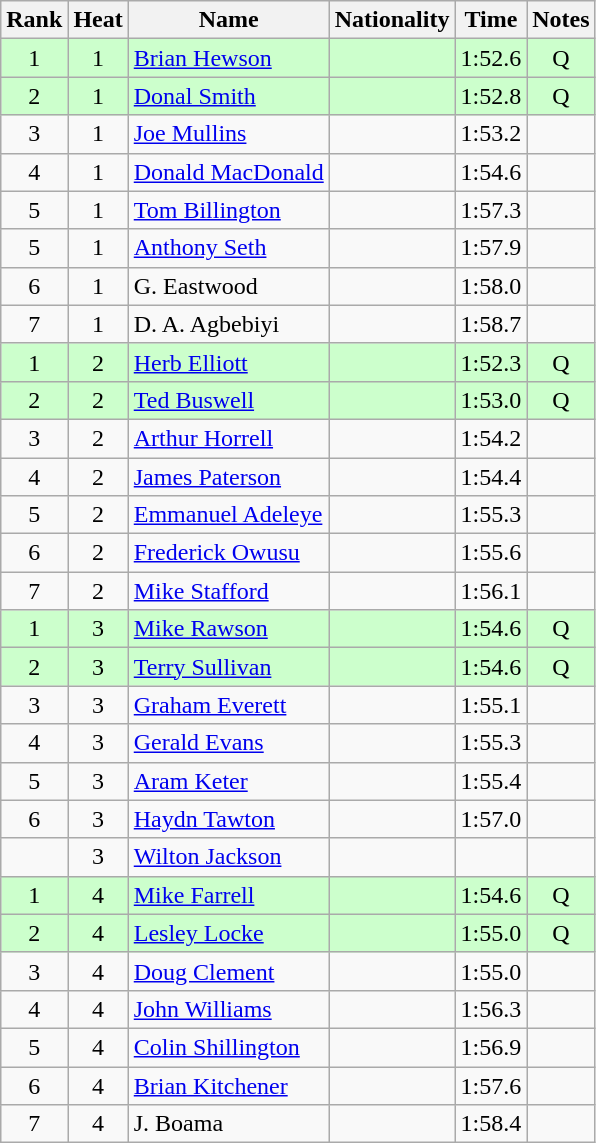<table class="wikitable sortable" style="text-align:center">
<tr>
<th>Rank</th>
<th>Heat</th>
<th>Name</th>
<th>Nationality</th>
<th>Time</th>
<th>Notes</th>
</tr>
<tr bgcolor=ccffcc>
<td>1</td>
<td>1</td>
<td align=left><a href='#'>Brian Hewson</a></td>
<td align=left></td>
<td>1:52.6</td>
<td>Q</td>
</tr>
<tr bgcolor=ccffcc>
<td>2</td>
<td>1</td>
<td align=left><a href='#'>Donal Smith</a></td>
<td align=left></td>
<td>1:52.8</td>
<td>Q</td>
</tr>
<tr>
<td>3</td>
<td>1</td>
<td align=left><a href='#'>Joe Mullins</a></td>
<td align=left></td>
<td>1:53.2</td>
<td></td>
</tr>
<tr>
<td>4</td>
<td>1</td>
<td align=left><a href='#'>Donald MacDonald</a></td>
<td align=left></td>
<td>1:54.6</td>
<td></td>
</tr>
<tr>
<td>5</td>
<td>1</td>
<td align=left><a href='#'>Tom Billington</a></td>
<td align=left></td>
<td>1:57.3</td>
<td></td>
</tr>
<tr>
<td>5</td>
<td>1</td>
<td align=left><a href='#'>Anthony Seth</a></td>
<td align=left></td>
<td>1:57.9</td>
<td></td>
</tr>
<tr>
<td>6</td>
<td>1</td>
<td align=left>G. Eastwood</td>
<td align=left></td>
<td>1:58.0</td>
<td></td>
</tr>
<tr>
<td>7</td>
<td>1</td>
<td align=left>D. A. Agbebiyi</td>
<td align=left></td>
<td>1:58.7</td>
<td></td>
</tr>
<tr bgcolor=ccffcc>
<td>1</td>
<td>2</td>
<td align=left><a href='#'>Herb Elliott</a></td>
<td align=left></td>
<td>1:52.3</td>
<td>Q</td>
</tr>
<tr bgcolor=ccffcc>
<td>2</td>
<td>2</td>
<td align=left><a href='#'>Ted Buswell</a></td>
<td align=left></td>
<td>1:53.0</td>
<td>Q</td>
</tr>
<tr>
<td>3</td>
<td>2</td>
<td align=left><a href='#'>Arthur Horrell</a></td>
<td align=left></td>
<td>1:54.2</td>
<td></td>
</tr>
<tr>
<td>4</td>
<td>2</td>
<td align=left><a href='#'>James Paterson</a></td>
<td align=left></td>
<td>1:54.4</td>
<td></td>
</tr>
<tr>
<td>5</td>
<td>2</td>
<td align=left><a href='#'>Emmanuel Adeleye</a></td>
<td align=left></td>
<td>1:55.3</td>
<td></td>
</tr>
<tr>
<td>6</td>
<td>2</td>
<td align=left><a href='#'>Frederick Owusu</a></td>
<td align=left></td>
<td>1:55.6</td>
<td></td>
</tr>
<tr>
<td>7</td>
<td>2</td>
<td align=left><a href='#'>Mike Stafford</a></td>
<td align=left></td>
<td>1:56.1</td>
<td></td>
</tr>
<tr bgcolor=ccffcc>
<td>1</td>
<td>3</td>
<td align=left><a href='#'>Mike Rawson</a></td>
<td align=left></td>
<td>1:54.6</td>
<td>Q</td>
</tr>
<tr bgcolor=ccffcc>
<td>2</td>
<td>3</td>
<td align=left><a href='#'>Terry Sullivan</a></td>
<td align=left></td>
<td>1:54.6</td>
<td>Q</td>
</tr>
<tr>
<td>3</td>
<td>3</td>
<td align=left><a href='#'>Graham Everett</a></td>
<td align=left></td>
<td>1:55.1</td>
<td></td>
</tr>
<tr>
<td>4</td>
<td>3</td>
<td align=left><a href='#'>Gerald Evans</a></td>
<td align=left></td>
<td>1:55.3</td>
<td></td>
</tr>
<tr>
<td>5</td>
<td>3</td>
<td align=left><a href='#'>Aram Keter</a></td>
<td align=left></td>
<td>1:55.4</td>
<td></td>
</tr>
<tr>
<td>6</td>
<td>3</td>
<td align=left><a href='#'>Haydn Tawton</a></td>
<td align=left></td>
<td>1:57.0</td>
<td></td>
</tr>
<tr>
<td></td>
<td>3</td>
<td align=left><a href='#'>Wilton Jackson</a></td>
<td align=left></td>
<td></td>
<td></td>
</tr>
<tr bgcolor=ccffcc>
<td>1</td>
<td>4</td>
<td align=left><a href='#'>Mike Farrell</a></td>
<td align=left></td>
<td>1:54.6</td>
<td>Q</td>
</tr>
<tr bgcolor=ccffcc>
<td>2</td>
<td>4</td>
<td align=left><a href='#'>Lesley Locke</a></td>
<td align=left></td>
<td>1:55.0</td>
<td>Q</td>
</tr>
<tr>
<td>3</td>
<td>4</td>
<td align=left><a href='#'>Doug Clement</a></td>
<td align=left></td>
<td>1:55.0</td>
<td></td>
</tr>
<tr>
<td>4</td>
<td>4</td>
<td align=left><a href='#'>John Williams</a></td>
<td align=left></td>
<td>1:56.3</td>
<td></td>
</tr>
<tr>
<td>5</td>
<td>4</td>
<td align=left><a href='#'>Colin Shillington</a></td>
<td align=left></td>
<td>1:56.9</td>
<td></td>
</tr>
<tr>
<td>6</td>
<td>4</td>
<td align=left><a href='#'>Brian Kitchener</a></td>
<td align=left></td>
<td>1:57.6</td>
<td></td>
</tr>
<tr>
<td>7</td>
<td>4</td>
<td align=left>J. Boama</td>
<td align=left></td>
<td>1:58.4</td>
<td></td>
</tr>
</table>
